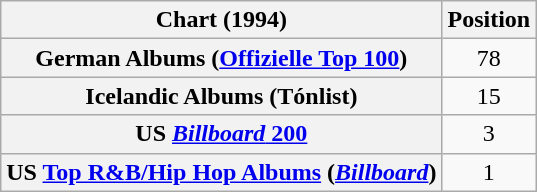<table class="wikitable sortable plainrowheaders" style="text-align:center;">
<tr>
<th scope="col">Chart (1994)</th>
<th scope="col">Position</th>
</tr>
<tr>
<th scope="row">German Albums (<a href='#'>Offizielle Top 100</a>)</th>
<td style="text-align:center;">78</td>
</tr>
<tr>
<th scope="row">Icelandic Albums (Tónlist)</th>
<td style="text-align:center;">15</td>
</tr>
<tr>
<th scope="row">US <a href='#'><em>Billboard</em> 200</a></th>
<td style="text-align:center;">3</td>
</tr>
<tr>
<th scope="row">US <a href='#'>Top R&B/Hip Hop Albums</a> (<a href='#'><em>Billboard</em></a>)</th>
<td style="text-align:center;">1</td>
</tr>
</table>
